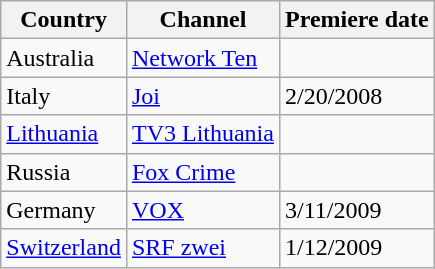<table class="wikitable">
<tr>
<th>Country</th>
<th>Channel</th>
<th>Premiere date</th>
</tr>
<tr>
<td>Australia</td>
<td><a href='#'>Network Ten</a></td>
<td></td>
</tr>
<tr>
<td>Italy</td>
<td><a href='#'>Joi</a></td>
<td>2/20/2008</td>
</tr>
<tr>
<td><a href='#'>Lithuania</a></td>
<td><a href='#'>TV3 Lithuania</a></td>
<td></td>
</tr>
<tr>
<td>Russia</td>
<td><a href='#'>Fox Crime</a></td>
<td></td>
</tr>
<tr>
<td>Germany</td>
<td><a href='#'>VOX</a></td>
<td>3/11/2009</td>
</tr>
<tr>
<td><a href='#'>Switzerland</a></td>
<td><a href='#'>SRF zwei</a></td>
<td>1/12/2009</td>
</tr>
</table>
